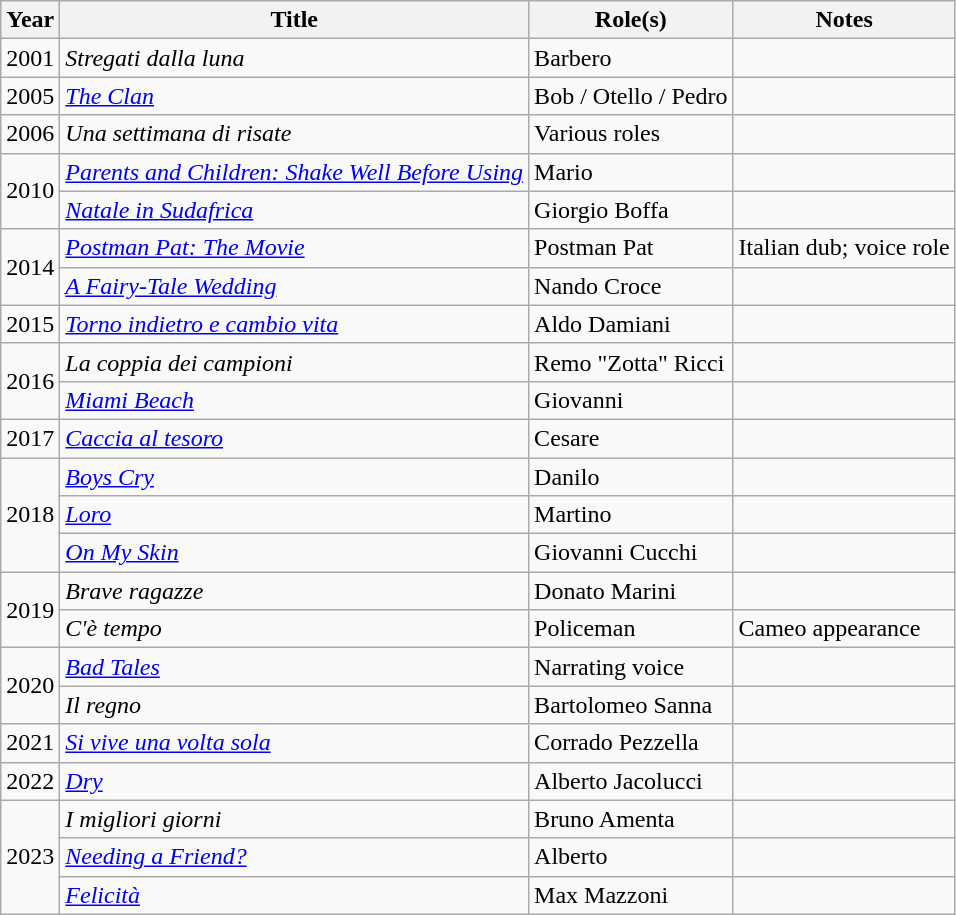<table class="wikitable plainrowheaders sortable">
<tr>
<th scope="col">Year</th>
<th scope="col">Title</th>
<th scope="col">Role(s)</th>
<th scope="col" class="unsortable">Notes</th>
</tr>
<tr>
<td>2001</td>
<td><em>Stregati dalla luna</em></td>
<td>Barbero</td>
<td></td>
</tr>
<tr>
<td>2005</td>
<td><em><a href='#'>The Clan</a></em></td>
<td>Bob / Otello / Pedro</td>
<td></td>
</tr>
<tr>
<td>2006</td>
<td><em>Una settimana di risate</em></td>
<td>Various roles</td>
<td></td>
</tr>
<tr>
<td rowspan="2">2010</td>
<td><em><a href='#'>Parents and Children: Shake Well Before Using</a></em></td>
<td>Mario</td>
<td></td>
</tr>
<tr>
<td><em><a href='#'>Natale in Sudafrica</a></em></td>
<td>Giorgio Boffa</td>
<td></td>
</tr>
<tr>
<td rowspan="2">2014</td>
<td><em><a href='#'>Postman Pat: The Movie</a></em></td>
<td>Postman Pat</td>
<td>Italian dub; voice role</td>
</tr>
<tr>
<td><em><a href='#'>A Fairy-Tale Wedding</a></em></td>
<td>Nando Croce</td>
<td></td>
</tr>
<tr>
<td>2015</td>
<td><em><a href='#'>Torno indietro e cambio vita</a></em></td>
<td>Aldo Damiani</td>
<td></td>
</tr>
<tr>
<td rowspan="2">2016</td>
<td><em>La coppia dei campioni</em></td>
<td>Remo "Zotta" Ricci</td>
<td></td>
</tr>
<tr>
<td><em><a href='#'>Miami Beach</a></em></td>
<td>Giovanni</td>
<td></td>
</tr>
<tr>
<td>2017</td>
<td><em><a href='#'>Caccia al tesoro</a></em></td>
<td>Cesare</td>
<td></td>
</tr>
<tr>
<td rowspan="3">2018</td>
<td><em><a href='#'>Boys Cry</a></em></td>
<td>Danilo</td>
<td></td>
</tr>
<tr>
<td><em><a href='#'>Loro</a></em></td>
<td>Martino</td>
<td></td>
</tr>
<tr>
<td><em><a href='#'>On My Skin</a></em></td>
<td>Giovanni Cucchi</td>
<td></td>
</tr>
<tr>
<td rowspan="2">2019</td>
<td><em>Brave ragazze</em></td>
<td>Donato Marini</td>
<td></td>
</tr>
<tr>
<td><em>C'è tempo</em></td>
<td>Policeman</td>
<td>Cameo appearance</td>
</tr>
<tr>
<td rowspan="2">2020</td>
<td><em><a href='#'>Bad Tales</a></em></td>
<td>Narrating voice</td>
<td></td>
</tr>
<tr>
<td><em>Il regno</em></td>
<td>Bartolomeo Sanna</td>
<td></td>
</tr>
<tr>
<td>2021</td>
<td><em><a href='#'>Si vive una volta sola</a></em></td>
<td>Corrado Pezzella</td>
<td></td>
</tr>
<tr>
<td>2022</td>
<td><em><a href='#'>Dry</a></em></td>
<td>Alberto Jacolucci</td>
<td></td>
</tr>
<tr>
<td rowspan="3">2023</td>
<td><em>I migliori giorni</em></td>
<td>Bruno Amenta</td>
<td></td>
</tr>
<tr>
<td><em><a href='#'>Needing a Friend?</a></em></td>
<td>Alberto</td>
<td></td>
</tr>
<tr>
<td><em><a href='#'>Felicità</a></em></td>
<td>Max Mazzoni</td>
<td></td>
</tr>
</table>
